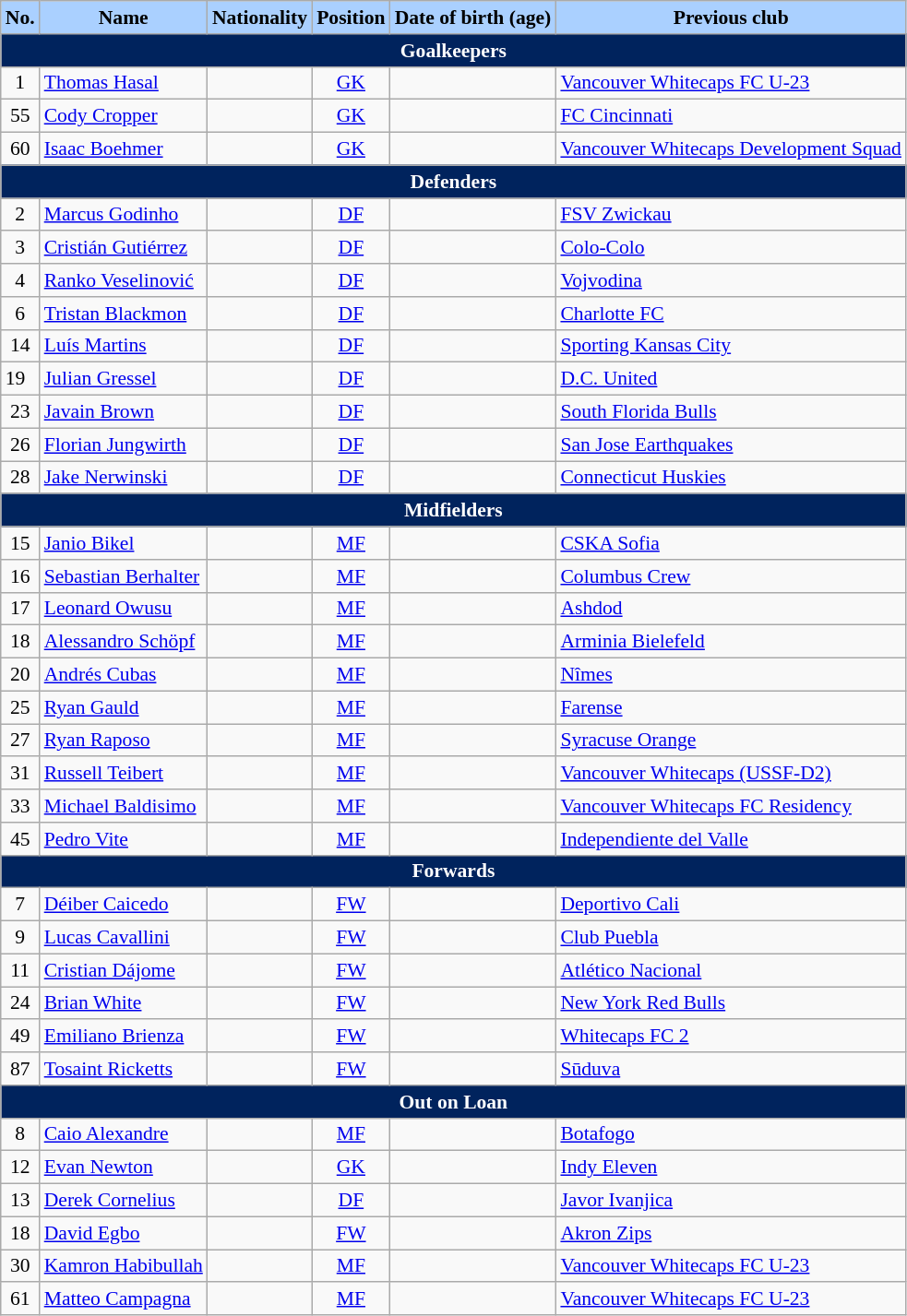<table class="wikitable"  style="text-align:left; font-size:90%;">
<tr>
<th style="background:#AAD0FF; color:black; text-align:center;">No.</th>
<th style="background:#AAD0FF; color:black; text-align:center;">Name</th>
<th style="background:#AAD0FF; color:black; text-align:center;">Nationality</th>
<th style="background:#AAD0FF; color:black; text-align:center;">Position</th>
<th style="background:#AAD0FF; color:black; text-align:center;">Date of birth (age)</th>
<th style="background:#AAD0FF; color:black; text-align:center;">Previous club</th>
</tr>
<tr>
<th colspan="6"  style="background:#00235D; color:white; text-align:center;">Goalkeepers</th>
</tr>
<tr>
<td style="text-align: center;">1</td>
<td><a href='#'>Thomas Hasal</a></td>
<td style="text-align: center;"></td>
<td style="text-align: center;"><a href='#'>GK</a></td>
<td></td>
<td> <a href='#'>Vancouver Whitecaps FC U-23</a></td>
</tr>
<tr>
<td style="text-align: center;">55</td>
<td><a href='#'>Cody Cropper</a></td>
<td style="text-align: center;"></td>
<td style="text-align: center;"><a href='#'>GK</a></td>
<td></td>
<td> <a href='#'>FC Cincinnati</a></td>
</tr>
<tr>
<td style="text-align: center;">60</td>
<td><a href='#'>Isaac Boehmer</a></td>
<td style="text-align: center;"></td>
<td style="text-align: center;"><a href='#'>GK</a></td>
<td></td>
<td> <a href='#'>Vancouver Whitecaps Development Squad</a></td>
</tr>
<tr>
<th colspan="6"  style="background:#00235D; color:white; text-align:center;">Defenders</th>
</tr>
<tr>
<td style="text-align:center;">2</td>
<td><a href='#'>Marcus Godinho</a></td>
<td style="text-align:center;"></td>
<td style="text-align:center;"><a href='#'>DF</a></td>
<td></td>
<td> <a href='#'>FSV Zwickau</a></td>
</tr>
<tr>
<td style="text-align:center;">3</td>
<td><a href='#'>Cristián Gutiérrez</a></td>
<td style="text-align:center;"></td>
<td style="text-align:center;"><a href='#'>DF</a></td>
<td></td>
<td> <a href='#'>Colo-Colo</a></td>
</tr>
<tr>
<td style="text-align:center;">4</td>
<td><a href='#'>Ranko Veselinović</a></td>
<td style="text-align:center;"></td>
<td style="text-align:center;"><a href='#'>DF</a></td>
<td></td>
<td> <a href='#'>Vojvodina</a></td>
</tr>
<tr>
<td style="text-align:center;">6</td>
<td><a href='#'>Tristan Blackmon</a></td>
<td style="text-align:center;"></td>
<td style="text-align:center;"><a href='#'>DF</a></td>
<td></td>
<td> <a href='#'>Charlotte FC</a></td>
</tr>
<tr>
<td style="text-align:center;">14</td>
<td><a href='#'>Luís Martins</a></td>
<td style="text-align:center;"></td>
<td style="text-align:center;"><a href='#'>DF</a></td>
<td></td>
<td> <a href='#'>Sporting Kansas City</a></td>
</tr>
<tr>
<td style="text-align"center;">19</td>
<td><a href='#'>Julian Gressel</a></td>
<td style="text-align:center;"></td>
<td style="text-align:center;"><a href='#'>DF</a></td>
<td></td>
<td> <a href='#'>D.C. United</a></td>
</tr>
<tr>
<td style="text-align:center;">23</td>
<td><a href='#'>Javain Brown</a></td>
<td style="text-align:center;"></td>
<td style="text-align:center;"><a href='#'>DF</a></td>
<td></td>
<td> <a href='#'>South Florida Bulls</a></td>
</tr>
<tr>
<td style="text-align:center;">26</td>
<td><a href='#'>Florian Jungwirth</a></td>
<td style="text-align:center;"></td>
<td style="text-align:center;"><a href='#'>DF</a></td>
<td></td>
<td> <a href='#'>San Jose Earthquakes</a></td>
</tr>
<tr>
<td style="text-align: center;">28</td>
<td><a href='#'>Jake Nerwinski</a></td>
<td style="text-align: center;"></td>
<td style="text-align: center;"><a href='#'>DF</a></td>
<td></td>
<td> <a href='#'>Connecticut Huskies</a></td>
</tr>
<tr>
<th colspan="6"  style="background:#00235D; color:white; text-align:center;">Midfielders</th>
</tr>
<tr>
<td style="text-align: center;">15</td>
<td><a href='#'>Janio Bikel</a></td>
<td style="text-align: center;"></td>
<td style="text-align: center;"><a href='#'>MF</a></td>
<td></td>
<td> <a href='#'>CSKA Sofia</a></td>
</tr>
<tr>
<td style="text-align:center;">16</td>
<td><a href='#'>Sebastian Berhalter</a></td>
<td style="text-align:center;"></td>
<td style="text-align:center;"><a href='#'>MF</a></td>
<td></td>
<td> <a href='#'>Columbus Crew</a></td>
</tr>
<tr>
<td style="text-align: center;">17</td>
<td><a href='#'>Leonard Owusu</a></td>
<td style="text-align: center;"></td>
<td style="text-align:center;"><a href='#'>MF</a></td>
<td></td>
<td> <a href='#'>Ashdod</a></td>
</tr>
<tr>
<td style="text-align: center;">18</td>
<td><a href='#'>Alessandro Schöpf</a></td>
<td style="text-align: center;"></td>
<td style="text-align:center;"><a href='#'>MF</a></td>
<td></td>
<td> <a href='#'>Arminia Bielefeld</a></td>
</tr>
<tr>
<td style="text-align: center;">20</td>
<td><a href='#'>Andrés Cubas</a></td>
<td style="text-align: center;"></td>
<td style="text-align: center;"><a href='#'>MF</a></td>
<td></td>
<td> <a href='#'>Nîmes</a></td>
</tr>
<tr>
<td style="text-align: center;">25</td>
<td><a href='#'>Ryan Gauld</a></td>
<td style="text-align: center;"></td>
<td style="text-align: center;"><a href='#'>MF</a></td>
<td></td>
<td> <a href='#'>Farense</a></td>
</tr>
<tr>
<td style="text-align: center;">27</td>
<td><a href='#'>Ryan Raposo</a></td>
<td style="text-align: center;"></td>
<td style="text-align:center;"><a href='#'>MF</a></td>
<td></td>
<td> <a href='#'>Syracuse Orange</a></td>
</tr>
<tr>
<td style="text-align: center;">31</td>
<td><a href='#'>Russell Teibert</a></td>
<td style="text-align: center;"></td>
<td style="text-align:center;"><a href='#'>MF</a></td>
<td></td>
<td> <a href='#'>Vancouver Whitecaps (USSF-D2)</a></td>
</tr>
<tr>
<td style="text-align: center;">33</td>
<td><a href='#'>Michael Baldisimo</a></td>
<td style="text-align: center;"></td>
<td style="text-align: center;"><a href='#'>MF</a></td>
<td></td>
<td> <a href='#'>Vancouver Whitecaps FC Residency</a></td>
</tr>
<tr>
<td style="text-align: center;">45</td>
<td><a href='#'>Pedro Vite</a></td>
<td style="text-align: center;"></td>
<td style="text-align: center;"><a href='#'>MF</a></td>
<td></td>
<td> <a href='#'>Independiente del Valle</a></td>
</tr>
<tr>
<th colspan="6"  style="background:#00235D; color:white; text-align:center;">Forwards</th>
</tr>
<tr>
<td style="text-align: center;">7</td>
<td><a href='#'>Déiber Caicedo</a></td>
<td style="text-align: center;"></td>
<td style="text-align: center;"><a href='#'>FW</a></td>
<td></td>
<td> <a href='#'>Deportivo Cali</a></td>
</tr>
<tr>
<td style="text-align: center;">9</td>
<td><a href='#'>Lucas Cavallini</a></td>
<td style="text-align: center;"></td>
<td style="text-align: center;"><a href='#'>FW</a></td>
<td></td>
<td> <a href='#'>Club Puebla</a></td>
</tr>
<tr>
<td style="text-align: center;">11</td>
<td><a href='#'>Cristian Dájome</a></td>
<td style="text-align: center;"></td>
<td style="text-align: center;"><a href='#'>FW</a></td>
<td></td>
<td> <a href='#'>Atlético Nacional</a></td>
</tr>
<tr>
<td style="text-align: center;">24</td>
<td><a href='#'>Brian White</a></td>
<td style="text-align: center;"></td>
<td style="text-align: center;"><a href='#'>FW</a></td>
<td></td>
<td> <a href='#'>New York Red Bulls</a></td>
</tr>
<tr>
<td style="text-align: center;">49</td>
<td><a href='#'>Emiliano Brienza</a></td>
<td style="text-align: center;"></td>
<td style="text-align: center;"><a href='#'>FW</a></td>
<td></td>
<td> <a href='#'>Whitecaps FC 2</a></td>
</tr>
<tr>
<td style="text-align: center;">87</td>
<td><a href='#'>Tosaint Ricketts</a></td>
<td style="text-align: center;"></td>
<td style="text-align: center;"><a href='#'>FW</a></td>
<td></td>
<td> <a href='#'>Sūduva</a></td>
</tr>
<tr>
<th colspan="6"  style="background:#00235D; color:white; text-align:center;">Out on Loan</th>
</tr>
<tr>
<td style="text-align: center;">8</td>
<td><a href='#'>Caio Alexandre</a></td>
<td style="text-align: center;"></td>
<td style="text-align: center;"><a href='#'>MF</a></td>
<td></td>
<td> <a href='#'>Botafogo</a></td>
</tr>
<tr>
<td style="text-align: center;">12</td>
<td><a href='#'>Evan Newton</a></td>
<td style="text-align: center;"></td>
<td style="text-align: center;"><a href='#'>GK</a></td>
<td></td>
<td> <a href='#'>Indy Eleven</a></td>
</tr>
<tr>
<td style="text-align:center;">13</td>
<td><a href='#'>Derek Cornelius</a></td>
<td style="text-align:center;"></td>
<td style="text-align:center;"><a href='#'>DF</a></td>
<td></td>
<td> <a href='#'>Javor Ivanjica</a></td>
</tr>
<tr>
<td style="text-align: center;">18</td>
<td><a href='#'>David Egbo</a></td>
<td style="text-align: center;"></td>
<td style="text-align: center;"><a href='#'>FW</a></td>
<td></td>
<td> <a href='#'>Akron Zips</a></td>
</tr>
<tr>
<td style="text-align: center;">30</td>
<td><a href='#'>Kamron Habibullah</a></td>
<td style="text-align: center;"></td>
<td style="text-align:center;"><a href='#'>MF</a></td>
<td></td>
<td> <a href='#'>Vancouver Whitecaps FC U-23</a></td>
</tr>
<tr>
<td style="text-align: center;">61</td>
<td><a href='#'>Matteo Campagna</a></td>
<td style="text-align: center;"></td>
<td style="text-align:center;"><a href='#'>MF</a></td>
<td></td>
<td> <a href='#'>Vancouver Whitecaps FC U-23</a></td>
</tr>
</table>
